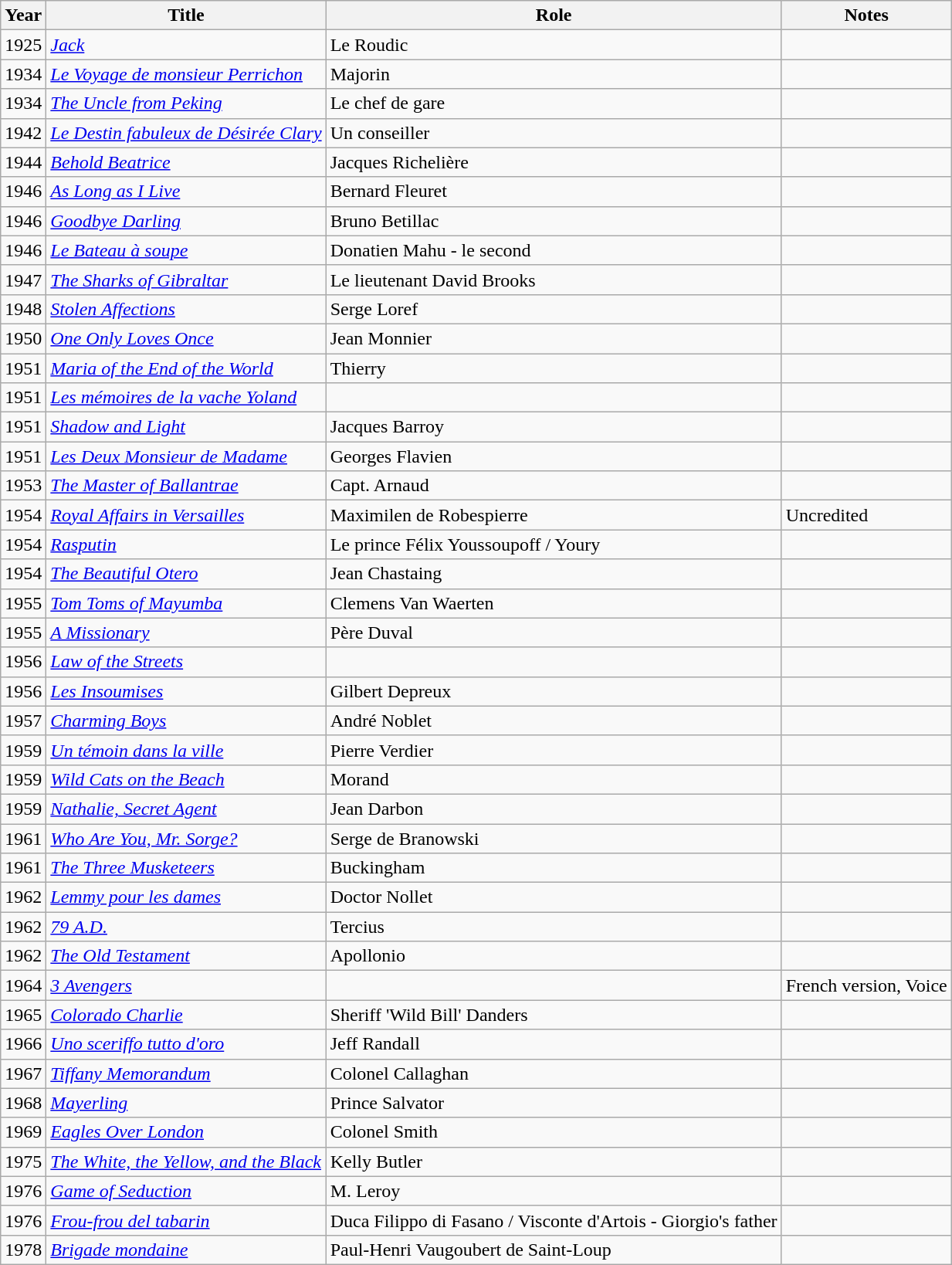<table class="wikitable">
<tr>
<th>Year</th>
<th>Title</th>
<th>Role</th>
<th>Notes</th>
</tr>
<tr>
<td>1925</td>
<td><em><a href='#'>Jack</a></em></td>
<td>Le Roudic</td>
<td></td>
</tr>
<tr>
<td>1934</td>
<td><em><a href='#'>Le Voyage de monsieur Perrichon</a></em></td>
<td>Majorin</td>
<td></td>
</tr>
<tr>
<td>1934</td>
<td><em><a href='#'>The Uncle from Peking</a></em></td>
<td>Le chef de gare</td>
<td></td>
</tr>
<tr>
<td>1942</td>
<td><em><a href='#'>Le Destin fabuleux de Désirée Clary</a></em></td>
<td>Un conseiller</td>
<td></td>
</tr>
<tr>
<td>1944</td>
<td><em><a href='#'>Behold Beatrice</a></em></td>
<td>Jacques Richelière</td>
<td></td>
</tr>
<tr>
<td>1946</td>
<td><em><a href='#'>As Long as I Live</a></em></td>
<td>Bernard Fleuret</td>
<td></td>
</tr>
<tr>
<td>1946</td>
<td><em><a href='#'>Goodbye Darling</a></em></td>
<td>Bruno Betillac</td>
<td></td>
</tr>
<tr>
<td>1946</td>
<td><em><a href='#'>Le Bateau à soupe</a></em></td>
<td>Donatien Mahu - le second</td>
<td></td>
</tr>
<tr>
<td>1947</td>
<td><em><a href='#'>The Sharks of Gibraltar</a></em></td>
<td>Le lieutenant David Brooks</td>
<td></td>
</tr>
<tr>
<td>1948</td>
<td><em><a href='#'>Stolen Affections</a></em></td>
<td>Serge Loref</td>
<td></td>
</tr>
<tr>
<td>1950</td>
<td><em><a href='#'>One Only Loves Once</a></em></td>
<td>Jean Monnier</td>
<td></td>
</tr>
<tr>
<td>1951</td>
<td><em><a href='#'>Maria of the End of the World</a></em></td>
<td>Thierry</td>
<td></td>
</tr>
<tr>
<td>1951</td>
<td><em><a href='#'>Les mémoires de la vache Yoland</a></em></td>
<td></td>
<td></td>
</tr>
<tr>
<td>1951</td>
<td><em><a href='#'>Shadow and Light</a></em></td>
<td>Jacques Barroy</td>
<td></td>
</tr>
<tr>
<td>1951</td>
<td><em><a href='#'>Les Deux Monsieur de Madame</a></em></td>
<td>Georges Flavien</td>
<td></td>
</tr>
<tr>
<td>1953</td>
<td><em><a href='#'>The Master of Ballantrae</a></em></td>
<td>Capt. Arnaud</td>
<td></td>
</tr>
<tr>
<td>1954</td>
<td><em><a href='#'>Royal Affairs in Versailles</a></em></td>
<td>Maximilen de Robespierre</td>
<td>Uncredited</td>
</tr>
<tr>
<td>1954</td>
<td><em><a href='#'>Rasputin</a></em></td>
<td>Le prince Félix Youssoupoff / Youry</td>
<td></td>
</tr>
<tr>
<td>1954</td>
<td><em><a href='#'>The Beautiful Otero</a></em></td>
<td>Jean Chastaing</td>
<td></td>
</tr>
<tr>
<td>1955</td>
<td><em><a href='#'>Tom Toms of Mayumba</a></em></td>
<td>Clemens Van Waerten</td>
<td></td>
</tr>
<tr>
<td>1955</td>
<td><em><a href='#'>A Missionary</a></em></td>
<td>Père Duval</td>
<td></td>
</tr>
<tr>
<td>1956</td>
<td><em><a href='#'>Law of the Streets</a></em></td>
<td></td>
<td></td>
</tr>
<tr>
<td>1956</td>
<td><em><a href='#'>Les Insoumises</a></em></td>
<td>Gilbert Depreux</td>
<td></td>
</tr>
<tr>
<td>1957</td>
<td><em><a href='#'>Charming Boys</a></em></td>
<td>André Noblet</td>
<td></td>
</tr>
<tr>
<td>1959</td>
<td><em><a href='#'>Un témoin dans la ville</a></em></td>
<td>Pierre Verdier</td>
<td></td>
</tr>
<tr>
<td>1959</td>
<td><em><a href='#'>Wild Cats on the Beach</a></em></td>
<td>Morand</td>
<td></td>
</tr>
<tr>
<td>1959</td>
<td><em><a href='#'>Nathalie, Secret Agent</a></em></td>
<td>Jean Darbon</td>
<td></td>
</tr>
<tr>
<td>1961</td>
<td><em><a href='#'>Who Are You, Mr. Sorge?</a></em></td>
<td>Serge de Branowski</td>
<td></td>
</tr>
<tr>
<td>1961</td>
<td><em><a href='#'>The Three Musketeers</a></em></td>
<td>Buckingham</td>
<td></td>
</tr>
<tr>
<td>1962</td>
<td><em><a href='#'>Lemmy pour les dames</a></em></td>
<td>Doctor Nollet</td>
<td></td>
</tr>
<tr>
<td>1962</td>
<td><em><a href='#'>79 A.D.</a></em></td>
<td>Tercius</td>
<td></td>
</tr>
<tr>
<td>1962</td>
<td><em><a href='#'>The Old Testament</a></em></td>
<td>Apollonio</td>
<td></td>
</tr>
<tr>
<td>1964</td>
<td><em><a href='#'>3 Avengers</a></em></td>
<td></td>
<td>French version, Voice</td>
</tr>
<tr>
<td>1965</td>
<td><em><a href='#'>Colorado Charlie</a></em></td>
<td>Sheriff 'Wild Bill' Danders</td>
<td></td>
</tr>
<tr>
<td>1966</td>
<td><em><a href='#'>Uno sceriffo tutto d'oro</a></em></td>
<td>Jeff Randall</td>
<td></td>
</tr>
<tr>
<td>1967</td>
<td><em><a href='#'>Tiffany Memorandum</a></em></td>
<td>Colonel Callaghan</td>
<td></td>
</tr>
<tr>
<td>1968</td>
<td><em><a href='#'>Mayerling</a></em></td>
<td>Prince Salvator</td>
<td></td>
</tr>
<tr>
<td>1969</td>
<td><em><a href='#'>Eagles Over London</a></em></td>
<td>Colonel Smith</td>
<td></td>
</tr>
<tr>
<td>1975</td>
<td><em><a href='#'>The White, the Yellow, and the Black</a></em></td>
<td>Kelly Butler</td>
<td></td>
</tr>
<tr>
<td>1976</td>
<td><em><a href='#'>Game of Seduction</a></em></td>
<td>M. Leroy</td>
<td></td>
</tr>
<tr>
<td>1976</td>
<td><em><a href='#'>Frou-frou del tabarin</a></em></td>
<td>Duca Filippo di Fasano / Visconte d'Artois - Giorgio's father</td>
<td></td>
</tr>
<tr>
<td>1978</td>
<td><em><a href='#'>Brigade mondaine</a></em></td>
<td>Paul-Henri Vaugoubert de Saint-Loup</td>
<td></td>
</tr>
</table>
